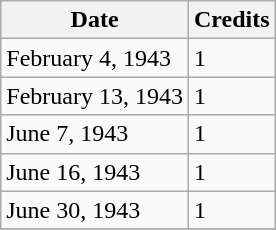<table class="wikitable">
<tr>
<th>Date</th>
<th>Credits</th>
</tr>
<tr>
<td>February 4, 1943</td>
<td>1</td>
</tr>
<tr>
<td>February 13, 1943</td>
<td>1</td>
</tr>
<tr>
<td>June 7, 1943</td>
<td>1</td>
</tr>
<tr>
<td>June 16, 1943</td>
<td>1</td>
</tr>
<tr>
<td>June 30, 1943</td>
<td>1</td>
</tr>
<tr>
</tr>
</table>
